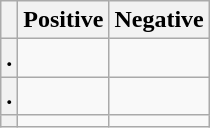<table class="wikitable">
<tr>
<th> </th>
<th>Positive</th>
<th>Negative</th>
</tr>
<tr>
<th>.</th>
<td></td>
<td></td>
</tr>
<tr>
<th>.</th>
<td></td>
<td></td>
</tr>
<tr>
<th></th>
<td></td>
<td></td>
</tr>
</table>
